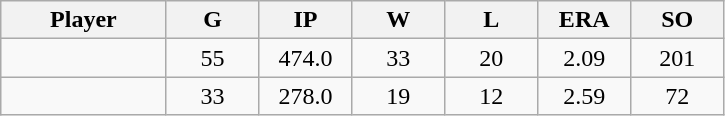<table class="wikitable sortable">
<tr>
<th bgcolor="#DDDDFF" width="16%">Player</th>
<th bgcolor="#DDDDFF" width="9%">G</th>
<th bgcolor="#DDDDFF" width="9%">IP</th>
<th bgcolor="#DDDDFF" width="9%">W</th>
<th bgcolor="#DDDDFF" width="9%">L</th>
<th bgcolor="#DDDDFF" width="9%">ERA</th>
<th bgcolor="#DDDDFF" width="9%">SO</th>
</tr>
<tr align="center">
<td></td>
<td>55</td>
<td>474.0</td>
<td>33</td>
<td>20</td>
<td>2.09</td>
<td>201</td>
</tr>
<tr align="center">
<td></td>
<td>33</td>
<td>278.0</td>
<td>19</td>
<td>12</td>
<td>2.59</td>
<td>72</td>
</tr>
</table>
